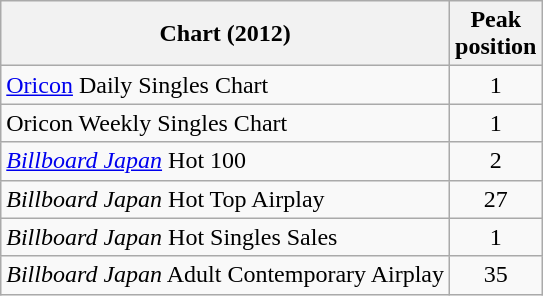<table class="wikitable sortable" border="1">
<tr>
<th>Chart (2012)</th>
<th>Peak<br>position</th>
</tr>
<tr>
<td><a href='#'>Oricon</a> Daily Singles Chart</td>
<td style="text-align:center;">1</td>
</tr>
<tr>
<td>Oricon Weekly Singles Chart</td>
<td style="text-align:center;">1</td>
</tr>
<tr>
<td><em><a href='#'>Billboard Japan</a></em> Hot 100</td>
<td style="text-align:center;">2</td>
</tr>
<tr>
<td><em>Billboard Japan</em> Hot Top Airplay</td>
<td style="text-align:center;">27</td>
</tr>
<tr>
<td><em>Billboard Japan</em> Hot Singles Sales</td>
<td style="text-align:center;">1</td>
</tr>
<tr>
<td><em>Billboard Japan</em> Adult Contemporary Airplay</td>
<td style="text-align:center;">35</td>
</tr>
</table>
